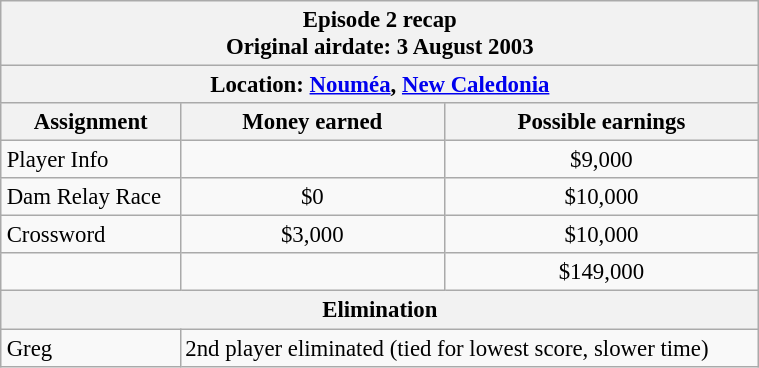<table class="wikitable" style="font-size: 95%; margin: 10px" align="right" width="40%">
<tr>
<th colspan=3>Episode 2 recap<br>Original airdate: 3 August 2003</th>
</tr>
<tr>
<th colspan=3>Location: <a href='#'>Nouméa</a>, <a href='#'>New Caledonia</a></th>
</tr>
<tr>
<th>Assignment</th>
<th>Money earned</th>
<th>Possible earnings</th>
</tr>
<tr>
<td>Player Info</td>
<td align="center"></td>
<td align="center">$9,000</td>
</tr>
<tr>
<td>Dam Relay Race</td>
<td align="center">$0</td>
<td align="center">$10,000</td>
</tr>
<tr>
<td>Crossword</td>
<td align="center">$3,000</td>
<td align="center">$10,000</td>
</tr>
<tr>
<td><strong></strong></td>
<td align="center"><strong></strong></td>
<td align="center">$149,000</td>
</tr>
<tr>
<th colspan=3>Elimination</th>
</tr>
<tr>
<td>Greg</td>
<td colspan=2>2nd player eliminated (tied for lowest score, slower time)</td>
</tr>
</table>
